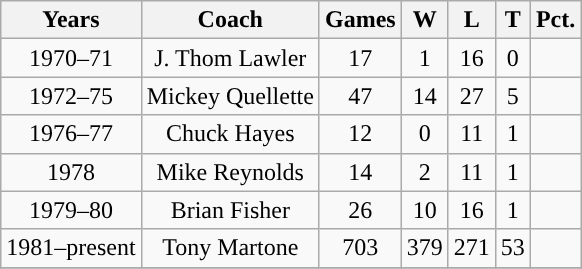<table class="wikitable" style="text-align:center">
<tr>
<th>Years</th>
<th>Coach</th>
<th>Games</th>
<th>W</th>
<th>L</th>
<th>T</th>
<th>Pct.</th>
</tr>
<tr>
<td>1970–71</td>
<td>J. Thom Lawler</td>
<td>17</td>
<td>1</td>
<td>16</td>
<td>0</td>
<td></td>
</tr>
<tr>
<td>1972–75</td>
<td>Mickey Quellette</td>
<td>47</td>
<td>14</td>
<td>27</td>
<td>5</td>
<td></td>
</tr>
<tr>
<td>1976–77</td>
<td>Chuck Hayes</td>
<td>12</td>
<td>0</td>
<td>11</td>
<td>1</td>
<td></td>
</tr>
<tr>
<td>1978</td>
<td>Mike Reynolds</td>
<td>14</td>
<td>2</td>
<td>11</td>
<td>1</td>
<td></td>
</tr>
<tr>
<td>1979–80</td>
<td>Brian Fisher</td>
<td>26</td>
<td>10</td>
<td>16</td>
<td>1</td>
<td></td>
</tr>
<tr>
<td>1981–present</td>
<td>Tony Martone</td>
<td>703</td>
<td>379</td>
<td>271</td>
<td>53</td>
<td></td>
</tr>
<tr>
</tr>
</table>
